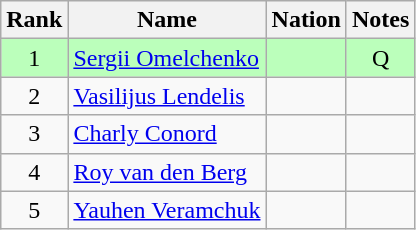<table class="wikitable sortable" style="text-align:center">
<tr>
<th>Rank</th>
<th>Name</th>
<th>Nation</th>
<th>Notes</th>
</tr>
<tr bgcolor=bbffbb>
<td>1</td>
<td align=left><a href='#'>Sergii Omelchenko</a></td>
<td align=left></td>
<td>Q</td>
</tr>
<tr>
<td>2</td>
<td align=left><a href='#'>Vasilijus Lendelis</a></td>
<td align=left></td>
<td></td>
</tr>
<tr>
<td>3</td>
<td align=left><a href='#'>Charly Conord</a></td>
<td align=left></td>
<td></td>
</tr>
<tr>
<td>4</td>
<td align=left><a href='#'>Roy van den Berg</a></td>
<td align=left></td>
<td></td>
</tr>
<tr>
<td>5</td>
<td align=left><a href='#'>Yauhen Veramchuk</a></td>
<td align=left></td>
<td></td>
</tr>
</table>
